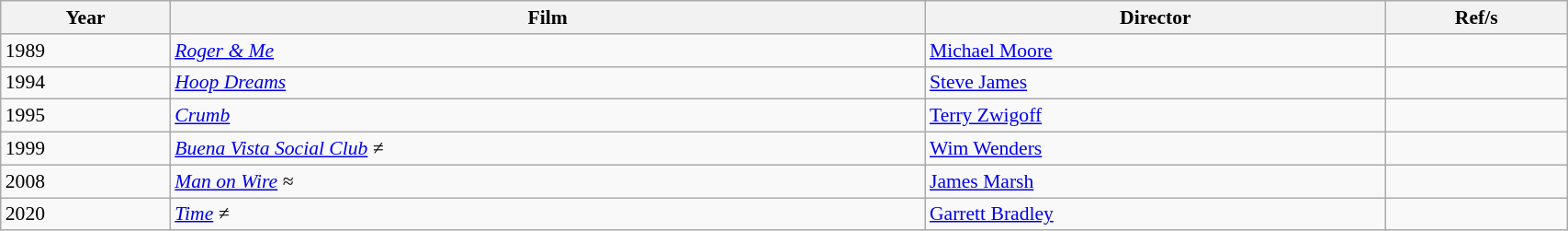<table class="wikitable sortable" style="width:90%; font-size:90%; white-space:nowrap;">
<tr>
<th>Year</th>
<th>Film</th>
<th>Director</th>
<th>Ref/s</th>
</tr>
<tr>
<td>1989</td>
<td><em><a href='#'>Roger & Me</a></em></td>
<td><a href='#'>Michael Moore</a></td>
<td></td>
</tr>
<tr>
<td>1994</td>
<td><em><a href='#'>Hoop Dreams</a></em></td>
<td><a href='#'>Steve James</a></td>
<td></td>
</tr>
<tr>
<td>1995</td>
<td><em><a href='#'>Crumb</a></em></td>
<td><a href='#'>Terry Zwigoff</a></td>
<td></td>
</tr>
<tr>
<td>1999</td>
<td><em><a href='#'>Buena Vista Social Club</a> ≠</em></td>
<td><a href='#'>Wim Wenders</a></td>
<td></td>
</tr>
<tr>
<td>2008</td>
<td><em><a href='#'>Man on Wire</a> ≈</em></td>
<td><a href='#'>James Marsh</a></td>
<td></td>
</tr>
<tr>
<td>2020</td>
<td><em><a href='#'>Time</a> ≠</em></td>
<td><a href='#'>Garrett Bradley</a></td>
<td></td>
</tr>
</table>
